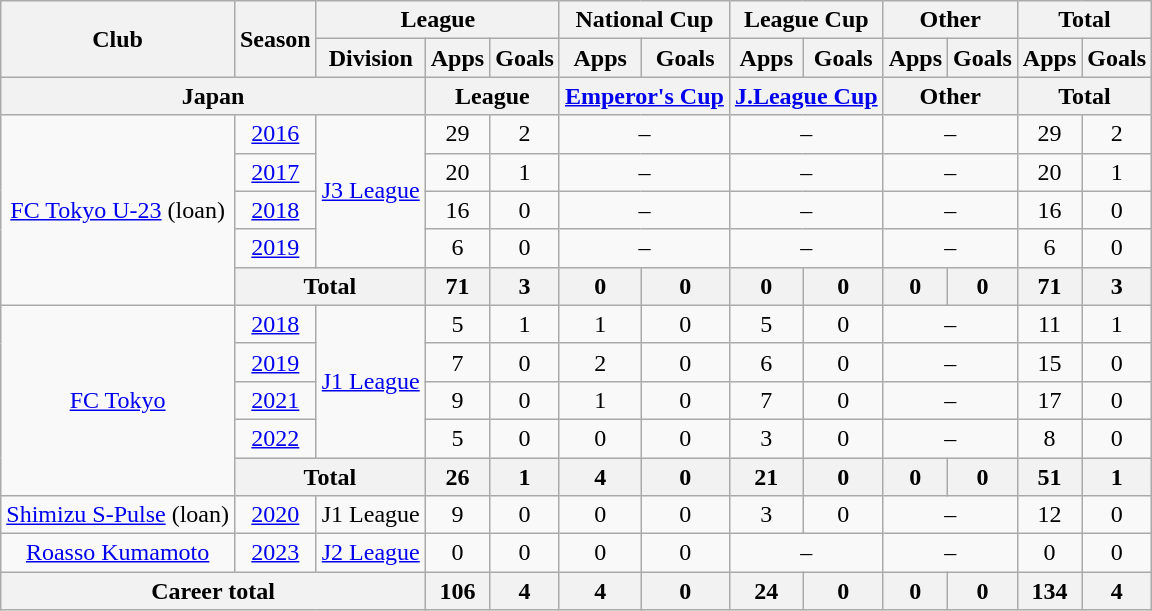<table class="wikitable" style="text-align: center">
<tr>
<th rowspan="2">Club</th>
<th rowspan="2">Season</th>
<th colspan="3">League</th>
<th colspan="2">National Cup</th>
<th colspan="2">League Cup</th>
<th colspan="2">Other</th>
<th colspan="2">Total</th>
</tr>
<tr>
<th>Division</th>
<th>Apps</th>
<th>Goals</th>
<th>Apps</th>
<th>Goals</th>
<th>Apps</th>
<th>Goals</th>
<th>Apps</th>
<th>Goals</th>
<th>Apps</th>
<th>Goals</th>
</tr>
<tr>
<th colspan=3>Japan</th>
<th colspan=2>League</th>
<th colspan=2><a href='#'>Emperor's Cup</a></th>
<th colspan=2><a href='#'>J.League Cup</a></th>
<th colspan=2>Other</th>
<th colspan=2>Total</th>
</tr>
<tr>
<td rowspan="5"><a href='#'>FC Tokyo U-23</a> (loan)</td>
<td><a href='#'>2016</a></td>
<td rowspan="4"><a href='#'>J3 League</a></td>
<td>29</td>
<td>2</td>
<td colspan="2">–</td>
<td colspan="2">–</td>
<td colspan="2">–</td>
<td>29</td>
<td>2</td>
</tr>
<tr>
<td><a href='#'>2017</a></td>
<td>20</td>
<td>1</td>
<td colspan="2">–</td>
<td colspan="2">–</td>
<td colspan="2">–</td>
<td>20</td>
<td>1</td>
</tr>
<tr>
<td><a href='#'>2018</a></td>
<td>16</td>
<td>0</td>
<td colspan="2">–</td>
<td colspan="2">–</td>
<td colspan="2">–</td>
<td>16</td>
<td>0</td>
</tr>
<tr>
<td><a href='#'>2019</a></td>
<td>6</td>
<td>0</td>
<td colspan="2">–</td>
<td colspan="2">–</td>
<td colspan="2">–</td>
<td>6</td>
<td>0</td>
</tr>
<tr>
<th colspan="2">Total</th>
<th>71</th>
<th>3</th>
<th>0</th>
<th>0</th>
<th>0</th>
<th>0</th>
<th>0</th>
<th>0</th>
<th>71</th>
<th>3</th>
</tr>
<tr>
<td rowspan="5"><a href='#'>FC Tokyo</a></td>
<td><a href='#'>2018</a></td>
<td rowspan="4"><a href='#'>J1 League</a></td>
<td>5</td>
<td>1</td>
<td>1</td>
<td>0</td>
<td>5</td>
<td>0</td>
<td colspan="2">–</td>
<td>11</td>
<td>1</td>
</tr>
<tr>
<td><a href='#'>2019</a></td>
<td>7</td>
<td>0</td>
<td>2</td>
<td>0</td>
<td>6</td>
<td>0</td>
<td colspan="2">–</td>
<td>15</td>
<td>0</td>
</tr>
<tr>
<td><a href='#'>2021</a></td>
<td>9</td>
<td>0</td>
<td>1</td>
<td>0</td>
<td>7</td>
<td>0</td>
<td colspan="2">–</td>
<td>17</td>
<td>0</td>
</tr>
<tr>
<td><a href='#'>2022</a></td>
<td>5</td>
<td>0</td>
<td>0</td>
<td>0</td>
<td>3</td>
<td>0</td>
<td colspan="2">–</td>
<td>8</td>
<td>0</td>
</tr>
<tr>
<th colspan="2">Total</th>
<th>26</th>
<th>1</th>
<th>4</th>
<th>0</th>
<th>21</th>
<th>0</th>
<th>0</th>
<th>0</th>
<th>51</th>
<th>1</th>
</tr>
<tr>
<td><a href='#'>Shimizu S-Pulse</a> (loan)</td>
<td><a href='#'>2020</a></td>
<td>J1 League</td>
<td>9</td>
<td>0</td>
<td>0</td>
<td>0</td>
<td>3</td>
<td>0</td>
<td colspan="2">–</td>
<td>12</td>
<td>0</td>
</tr>
<tr>
<td><a href='#'>Roasso Kumamoto</a></td>
<td><a href='#'>2023</a></td>
<td><a href='#'>J2 League</a></td>
<td>0</td>
<td>0</td>
<td>0</td>
<td>0</td>
<td colspan="2">–</td>
<td colspan="2">–</td>
<td>0</td>
<td>0</td>
</tr>
<tr>
<th colspan=3>Career total</th>
<th>106</th>
<th>4</th>
<th>4</th>
<th>0</th>
<th>24</th>
<th>0</th>
<th>0</th>
<th>0</th>
<th>134</th>
<th>4</th>
</tr>
</table>
